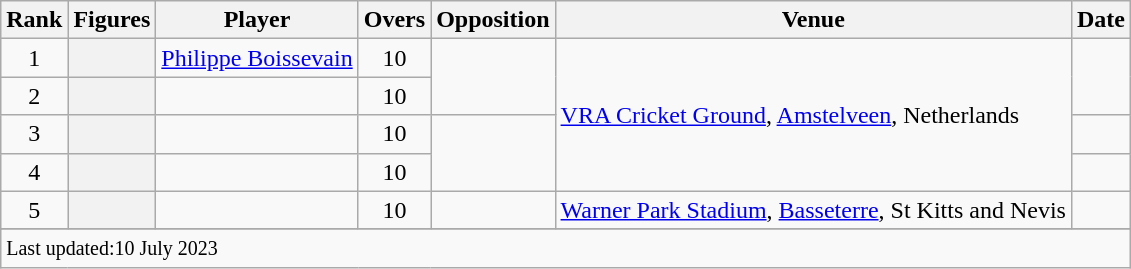<table class="wikitable plainrowheaders sortable">
<tr>
<th scope=col>Rank</th>
<th scope=col>Figures</th>
<th scope=col>Player</th>
<th scope=col>Overs</th>
<th scope=col>Opposition</th>
<th scope=col>Venue</th>
<th scope=col>Date</th>
</tr>
<tr>
<td align="center">1</td>
<th scope="row" style="text-align:center;"></th>
<td><a href='#'>Philippe Boissevain</a></td>
<td align="center">10</td>
<td rowspan="2"></td>
<td rowspan="4"><a href='#'>VRA Cricket Ground</a>, <a href='#'>Amstelveen</a>, Netherlands</td>
<td rowspan="2"></td>
</tr>
<tr>
<td align="center">2</td>
<th scope="row" style="text-align:center;"></th>
<td></td>
<td align="center">10</td>
</tr>
<tr>
<td scope="row" style="text-align:center;">3</td>
<th scope="row" style="text-align:center;"></th>
<td></td>
<td align="center">10</td>
<td rowspan="2"></td>
<td></td>
</tr>
<tr>
<td align="center">4</td>
<th scope="row" style="text-align:center;"></th>
<td></td>
<td align="center">10</td>
<td></td>
</tr>
<tr>
<td align="center">5</td>
<th scope="row" style="text-align:center;"></th>
<td></td>
<td align="center">10</td>
<td></td>
<td><a href='#'>Warner Park Stadium</a>, <a href='#'>Basseterre</a>, St Kitts and Nevis</td>
<td> </td>
</tr>
<tr>
</tr>
<tr class=sortbottom>
<td colspan=7><small>Last updated:10 July 2023</small></td>
</tr>
</table>
